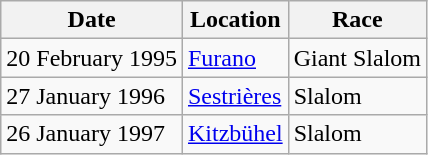<table class="wikitable">
<tr>
<th>Date</th>
<th>Location</th>
<th>Race</th>
</tr>
<tr>
<td>20 February 1995</td>
<td> <a href='#'>Furano</a></td>
<td>Giant Slalom</td>
</tr>
<tr>
<td>27 January 1996</td>
<td> <a href='#'>Sestrières</a></td>
<td>Slalom</td>
</tr>
<tr>
<td>26 January 1997</td>
<td> <a href='#'>Kitzbühel</a></td>
<td>Slalom</td>
</tr>
</table>
